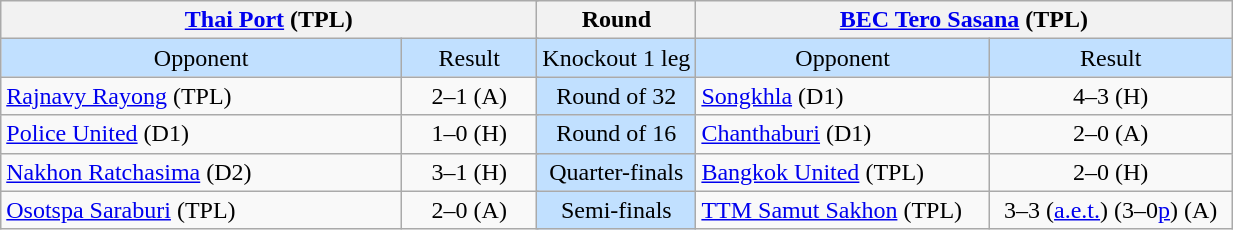<table class="wikitable" style="text-align:center">
<tr>
<th colspan=4 width="350"><a href='#'>Thai Port</a> (TPL)</th>
<th>Round</th>
<th colspan=4 width="350"><a href='#'>BEC Tero Sasana</a> (TPL)</th>
</tr>
<tr style="background:#C1E0FF">
<td>Opponent</td>
<td colspan=3>Result</td>
<td>Knockout 1 leg</td>
<td>Opponent</td>
<td colspan=3>Result</td>
</tr>
<tr>
<td align=left><a href='#'>Rajnavy Rayong</a> (TPL)</td>
<td colspan=3>2–1 (A)</td>
<td style="background:#C1E0FF">Round of 32</td>
<td align=left><a href='#'>Songkhla</a> (D1)</td>
<td colspan=3>4–3 (H)</td>
</tr>
<tr>
<td align=left><a href='#'>Police United</a> (D1)</td>
<td colspan=3>1–0 (H)</td>
<td style="background:#C1E0FF">Round of 16</td>
<td align=left><a href='#'>Chanthaburi</a> (D1)</td>
<td colspan=3>2–0 (A)</td>
</tr>
<tr>
<td align=left><a href='#'>Nakhon Ratchasima</a> (D2)</td>
<td colspan=3>3–1 (H)</td>
<td style="background:#C1E0FF">Quarter-finals</td>
<td align=left><a href='#'>Bangkok United</a> (TPL)</td>
<td colspan=3>2–0 (H)</td>
</tr>
<tr>
<td align=left><a href='#'>Osotspa Saraburi</a> (TPL)</td>
<td colspan=3>2–0 (A)</td>
<td style="background:#C1E0FF">Semi-finals</td>
<td align=left><a href='#'>TTM Samut Sakhon</a> (TPL)</td>
<td colspan=3>3–3 (<a href='#'>a.e.t.</a>) (3–0<a href='#'>p</a>) (A)</td>
</tr>
</table>
